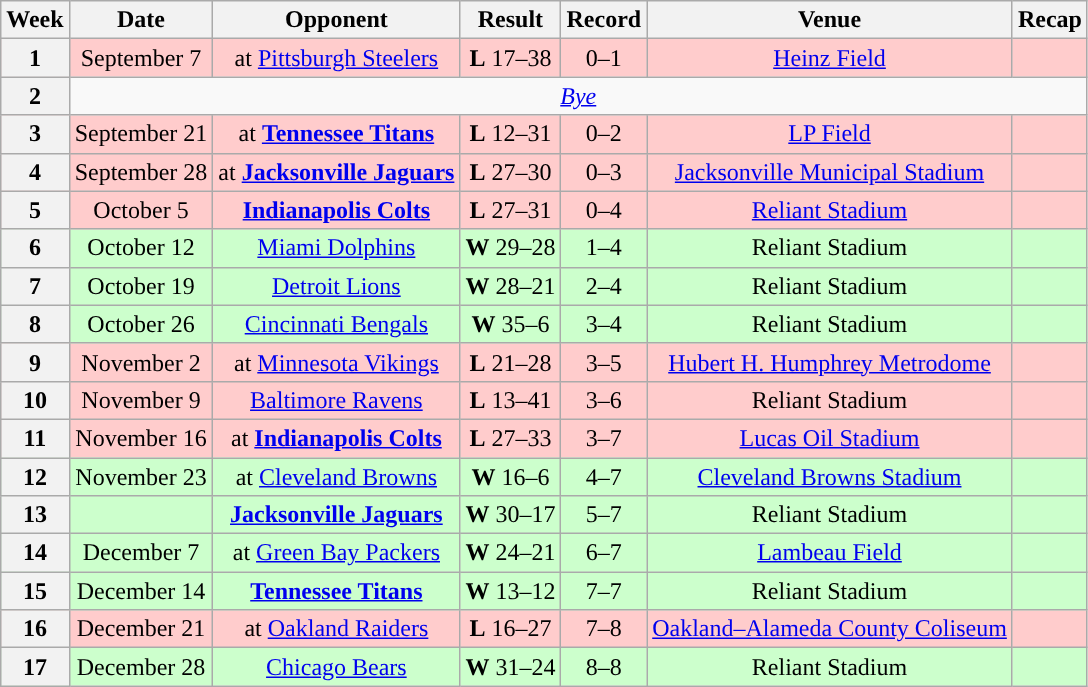<table class="wikitable" style="text-align:center">
<tr>
<th>Week</th>
<th>Date</th>
<th>Opponent</th>
<th>Result</th>
<th>Record</th>
<th>Venue</th>
<th>Recap</th>
</tr>
<tr style="background:#fcc">
<th>1</th>
<td>September 7</td>
<td>at <a href='#'>Pittsburgh Steelers</a></td>
<td><strong>L</strong> 17–38</td>
<td>0–1</td>
<td><a href='#'>Heinz Field</a></td>
<td></td>
</tr>
<tr>
<th>2</th>
<td colspan="6"><em><a href='#'>Bye</a></em></td>
</tr>
<tr style="background:#fcc">
<th>3</th>
<td>September 21</td>
<td>at <strong><a href='#'>Tennessee Titans</a></strong></td>
<td><strong>L</strong> 12–31</td>
<td>0–2</td>
<td><a href='#'>LP Field</a></td>
<td></td>
</tr>
<tr style="background:#fcc">
<th>4</th>
<td>September 28</td>
<td>at <strong><a href='#'>Jacksonville Jaguars</a></strong></td>
<td><strong>L</strong> 27–30 </td>
<td>0–3</td>
<td><a href='#'>Jacksonville Municipal Stadium</a></td>
<td></td>
</tr>
<tr style="background:#fcc">
<th>5</th>
<td>October 5</td>
<td><strong><a href='#'>Indianapolis Colts</a></strong></td>
<td><strong>L</strong> 27–31</td>
<td>0–4</td>
<td><a href='#'>Reliant Stadium</a></td>
<td></td>
</tr>
<tr style="background:#cfc">
<th>6</th>
<td>October 12</td>
<td><a href='#'>Miami Dolphins</a></td>
<td><strong>W</strong> 29–28</td>
<td>1–4</td>
<td>Reliant Stadium</td>
<td></td>
</tr>
<tr style="background:#cfc">
<th>7</th>
<td>October 19</td>
<td><a href='#'>Detroit Lions</a></td>
<td><strong>W</strong> 28–21</td>
<td>2–4</td>
<td>Reliant Stadium</td>
<td></td>
</tr>
<tr style="background:#cfc">
<th>8</th>
<td>October 26</td>
<td><a href='#'>Cincinnati Bengals</a></td>
<td><strong>W</strong> 35–6</td>
<td>3–4</td>
<td>Reliant Stadium</td>
<td></td>
</tr>
<tr style="background:#fcc">
<th>9</th>
<td>November 2</td>
<td>at <a href='#'>Minnesota Vikings</a></td>
<td><strong>L</strong> 21–28</td>
<td>3–5</td>
<td><a href='#'>Hubert H. Humphrey Metrodome</a></td>
<td></td>
</tr>
<tr style="background:#fcc">
<th>10</th>
<td>November 9</td>
<td><a href='#'>Baltimore Ravens</a></td>
<td><strong>L</strong> 13–41</td>
<td>3–6</td>
<td>Reliant Stadium</td>
<td></td>
</tr>
<tr style="background:#fcc">
<th>11</th>
<td>November 16</td>
<td>at <strong><a href='#'>Indianapolis Colts</a></strong></td>
<td><strong>L</strong>  27–33</td>
<td>3–7</td>
<td><a href='#'>Lucas Oil Stadium</a></td>
<td></td>
</tr>
<tr style="background:#cfc">
<th>12</th>
<td>November 23</td>
<td>at <a href='#'>Cleveland Browns</a></td>
<td><strong>W</strong> 16–6</td>
<td>4–7</td>
<td><a href='#'>Cleveland Browns Stadium</a></td>
<td></td>
</tr>
<tr style="background:#cfc">
<th>13</th>
<td></td>
<td><strong><a href='#'>Jacksonville Jaguars</a></strong></td>
<td><strong>W</strong> 30–17</td>
<td>5–7</td>
<td>Reliant Stadium</td>
<td></td>
</tr>
<tr style="background:#cfc">
<th>14</th>
<td>December 7</td>
<td>at <a href='#'>Green Bay Packers</a></td>
<td><strong>W</strong> 24–21</td>
<td>6–7</td>
<td><a href='#'>Lambeau Field</a></td>
<td></td>
</tr>
<tr style="background:#cfc">
<th>15</th>
<td>December 14</td>
<td><strong><a href='#'>Tennessee Titans</a></strong></td>
<td><strong>W</strong> 13–12</td>
<td>7–7</td>
<td>Reliant Stadium</td>
<td></td>
</tr>
<tr style="background:#fcc">
<th>16</th>
<td>December 21</td>
<td>at <a href='#'>Oakland Raiders</a></td>
<td><strong>L</strong> 16–27</td>
<td>7–8</td>
<td><a href='#'>Oakland–Alameda County Coliseum</a></td>
<td></td>
</tr>
<tr style="background:#cfc">
<th>17</th>
<td>December 28</td>
<td><a href='#'>Chicago Bears</a></td>
<td><strong>W</strong> 31–24</td>
<td>8–8</td>
<td>Reliant Stadium</td>
<td></td>
</tr>
</table>
